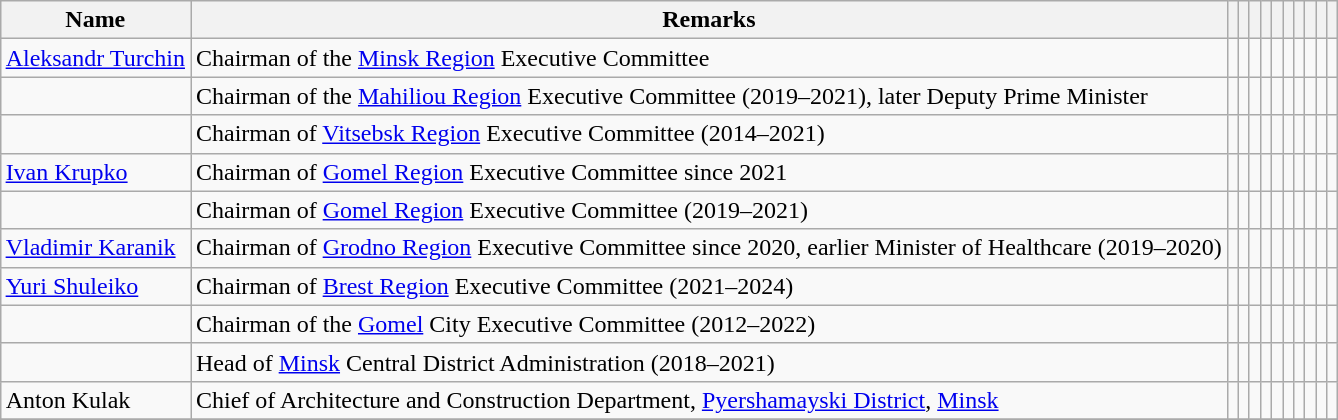<table class="wikitable sortable" style="margin: auto">
<tr>
<th>Name</th>
<th>Remarks</th>
<th></th>
<th></th>
<th></th>
<th></th>
<th></th>
<th></th>
<th></th>
<th></th>
<th></th>
<th></th>
</tr>
<tr>
<td><a href='#'>Aleksandr Turchin</a></td>
<td>Chairman of the <a href='#'>Minsk Region</a> Executive Committee</td>
<td style="text-align:center;"></td>
<td style="text-align:center;"></td>
<td style="text-align:center;"></td>
<td style="text-align:center;"></td>
<td style="text-align:center;"></td>
<td></td>
<td></td>
<td style="text-align:center;"></td>
<td style="text-align:center;"></td>
<td></td>
</tr>
<tr>
<td></td>
<td>Chairman of the <a href='#'>Mahiliou Region</a> Executive Committee (2019–2021), later Deputy Prime Minister</td>
<td style="text-align:center;"></td>
<td style="text-align:center;"></td>
<td style="text-align:center;"></td>
<td></td>
<td></td>
<td></td>
<td></td>
<td></td>
<td></td>
<td></td>
</tr>
<tr>
<td></td>
<td>Chairman of <a href='#'>Vitsebsk Region</a> Executive Committee (2014–2021)</td>
<td style="text-align:center;"></td>
<td style="text-align:center;"></td>
<td style="text-align:center;"></td>
<td></td>
<td></td>
<td></td>
<td></td>
<td></td>
<td></td>
<td></td>
</tr>
<tr>
<td><a href='#'>Ivan Krupko</a></td>
<td>Chairman of <a href='#'>Gomel Region</a> Executive Committee since 2021</td>
<td></td>
<td></td>
<td></td>
<td style="text-align:center;"></td>
<td style="text-align:center;"></td>
<td style="text-align:center;"></td>
<td></td>
<td style="text-align:center;"></td>
<td style="text-align:center;"></td>
<td style="text-align:center;"></td>
</tr>
<tr>
<td></td>
<td>Chairman of <a href='#'>Gomel Region</a> Executive Committee (2019–2021)</td>
<td style="text-align:center;"></td>
<td style="text-align:center;"></td>
<td></td>
<td></td>
<td></td>
<td></td>
<td></td>
<td></td>
<td></td>
<td></td>
</tr>
<tr>
<td><a href='#'>Vladimir Karanik</a></td>
<td>Chairman of <a href='#'>Grodno Region</a> Executive Committee since 2020, earlier Minister of Healthcare (2019–2020)</td>
<td></td>
<td></td>
<td></td>
<td style="text-align:center;"></td>
<td style="text-align:center;"></td>
<td style="text-align:center;"></td>
<td></td>
<td style="text-align:center;"></td>
<td style="text-align:center;"></td>
<td></td>
</tr>
<tr>
<td><a href='#'>Yuri Shuleiko</a></td>
<td>Chairman of <a href='#'>Brest Region</a> Executive Committee (2021–2024)</td>
<td></td>
<td></td>
<td></td>
<td style="text-align:center;"></td>
<td style="text-align:center;"></td>
<td style="text-align:center;"></td>
<td></td>
<td style="text-align:center;"></td>
<td style="text-align:center;"></td>
<td style="text-align:center;"></td>
</tr>
<tr>
<td></td>
<td>Chairman of the <a href='#'>Gomel</a> City Executive Committee (2012–2022)</td>
<td></td>
<td></td>
<td></td>
<td></td>
<td></td>
<td style="text-align:center;"></td>
<td></td>
<td></td>
<td></td>
<td></td>
</tr>
<tr>
<td></td>
<td>Head of <a href='#'>Minsk</a> Central District Administration (2018–2021)</td>
<td style="text-align:center;"></td>
<td style="text-align:center;"></td>
<td style="text-align:center;"></td>
<td></td>
<td></td>
<td></td>
<td></td>
<td></td>
<td></td>
<td></td>
</tr>
<tr>
<td>Anton Kulak</td>
<td>Chief of Architecture and Construction Department, <a href='#'>Pyershamayski District</a>, <a href='#'>Minsk</a></td>
<td style="text-align:center;"></td>
<td></td>
<td style="text-align:center;"></td>
<td></td>
<td></td>
<td></td>
<td></td>
<td></td>
<td></td>
<td></td>
</tr>
<tr>
</tr>
</table>
